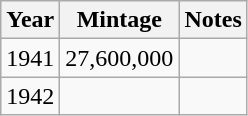<table class="wikitable">
<tr>
<th scope="col">Year</th>
<th scope="col">Mintage</th>
<th scope="col">Notes</th>
</tr>
<tr>
<td>1941</td>
<td>27,600,000</td>
<td></td>
</tr>
<tr>
<td>1942</td>
<td></td>
<td></td>
</tr>
</table>
